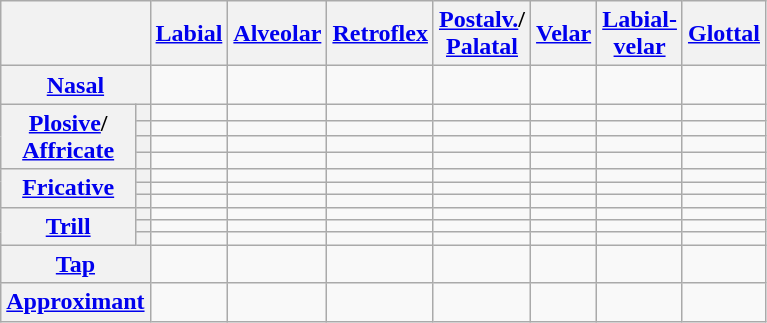<table class="wikitable" style="text-align:center">
<tr>
<th colspan="2"></th>
<th><a href='#'>Labial</a></th>
<th><a href='#'>Alveolar</a></th>
<th><a href='#'>Retroflex</a></th>
<th><a href='#'>Postalv.</a>/<br><a href='#'>Palatal</a></th>
<th><a href='#'>Velar</a></th>
<th><a href='#'>Labial-<br>velar</a></th>
<th><a href='#'>Glottal</a></th>
</tr>
<tr>
<th colspan="2"><a href='#'>Nasal</a></th>
<td></td>
<td></td>
<td></td>
<td></td>
<td></td>
<td></td>
<td></td>
</tr>
<tr>
<th rowspan="4"><a href='#'>Plosive</a>/<br><a href='#'>Affricate</a></th>
<th></th>
<td></td>
<td></td>
<td></td>
<td></td>
<td></td>
<td></td>
<td></td>
</tr>
<tr>
<th></th>
<td></td>
<td></td>
<td></td>
<td></td>
<td></td>
<td></td>
<td></td>
</tr>
<tr>
<th></th>
<td></td>
<td></td>
<td></td>
<td></td>
<td></td>
<td></td>
<td></td>
</tr>
<tr>
<th></th>
<td></td>
<td></td>
<td></td>
<td></td>
<td></td>
<td></td>
<td></td>
</tr>
<tr>
<th rowspan="3"><a href='#'>Fricative</a></th>
<th></th>
<td></td>
<td></td>
<td></td>
<td></td>
<td></td>
<td></td>
<td></td>
</tr>
<tr>
<th></th>
<td></td>
<td></td>
<td></td>
<td></td>
<td></td>
<td></td>
<td></td>
</tr>
<tr>
<th></th>
<td></td>
<td></td>
<td></td>
<td></td>
<td></td>
<td></td>
<td></td>
</tr>
<tr>
<th rowspan="3"><a href='#'>Trill</a></th>
<th></th>
<td></td>
<td></td>
<td></td>
<td></td>
<td></td>
<td></td>
<td></td>
</tr>
<tr>
<th></th>
<td></td>
<td></td>
<td></td>
<td></td>
<td></td>
<td></td>
<td></td>
</tr>
<tr>
<th></th>
<td></td>
<td></td>
<td></td>
<td></td>
<td></td>
<td></td>
<td></td>
</tr>
<tr>
<th colspan="2"><a href='#'>Tap</a></th>
<td></td>
<td></td>
<td></td>
<td></td>
<td></td>
<td></td>
<td></td>
</tr>
<tr>
<th colspan="2"><a href='#'>Approximant</a></th>
<td></td>
<td></td>
<td></td>
<td></td>
<td></td>
<td></td>
<td></td>
</tr>
</table>
